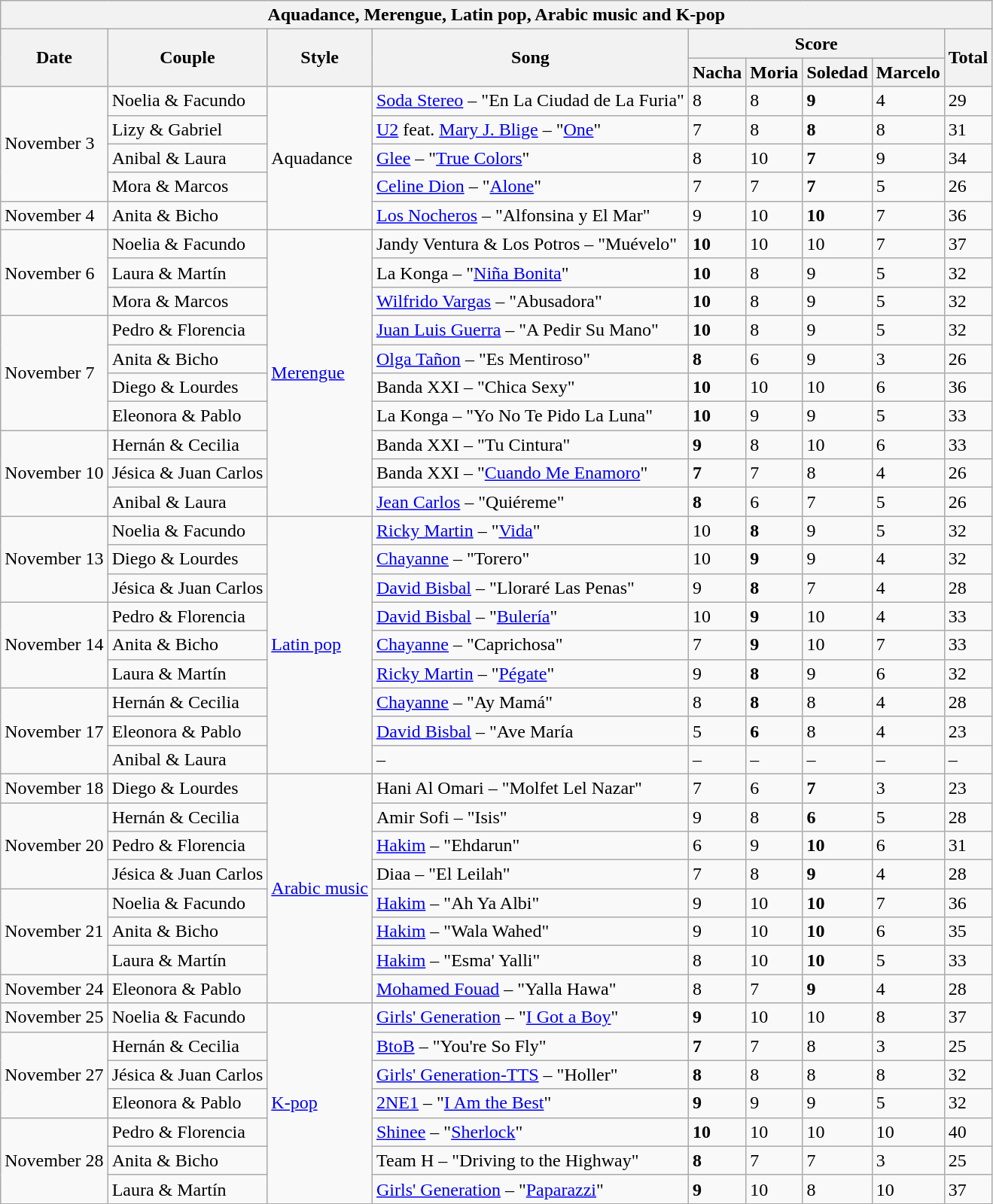<table class="wikitable collapsible collapsed">
<tr>
<th colspan="11" style="text-align:center;"><strong>Aquadance, Merengue, Latin pop, Arabic music and K-pop</strong></th>
</tr>
<tr>
<th rowspan="2">Date</th>
<th rowspan="2">Couple</th>
<th rowspan="2">Style</th>
<th rowspan="2">Song</th>
<th colspan="4">Score</th>
<th rowspan="2">Total</th>
</tr>
<tr>
<th>Nacha</th>
<th>Moria</th>
<th>Soledad</th>
<th>Marcelo</th>
</tr>
<tr>
<td rowspan="4">November 3</td>
<td>Noelia & Facundo</td>
<td rowspan="5">Aquadance</td>
<td><a href='#'>Soda Stereo</a> – "En La Ciudad de La Furia"</td>
<td>8</td>
<td>8</td>
<td><strong>9</strong></td>
<td>4</td>
<td>29</td>
</tr>
<tr>
<td>Lizy & Gabriel</td>
<td><a href='#'>U2</a> feat. <a href='#'>Mary J. Blige</a> – "<a href='#'>One</a>"</td>
<td>7</td>
<td>8</td>
<td><strong>8</strong></td>
<td>8</td>
<td>31</td>
</tr>
<tr>
<td>Anibal & Laura</td>
<td><a href='#'>Glee</a> – "<a href='#'>True Colors</a>"</td>
<td>8</td>
<td>10</td>
<td><strong>7</strong></td>
<td>9</td>
<td>34</td>
</tr>
<tr>
<td>Mora & Marcos</td>
<td><a href='#'>Celine Dion</a> – "<a href='#'>Alone</a>"</td>
<td>7</td>
<td>7</td>
<td><strong>7</strong></td>
<td>5</td>
<td>26</td>
</tr>
<tr>
<td>November 4</td>
<td>Anita & Bicho</td>
<td><a href='#'>Los Nocheros</a> – "Alfonsina y El Mar"</td>
<td>9</td>
<td>10</td>
<td><strong>10</strong></td>
<td>7</td>
<td>36</td>
</tr>
<tr>
<td rowspan="3">November 6</td>
<td>Noelia & Facundo</td>
<td rowspan="10"><a href='#'>Merengue</a></td>
<td>Jandy Ventura & Los Potros – "Muévelo"</td>
<td><strong>10</strong></td>
<td>10</td>
<td>10</td>
<td>7</td>
<td>37</td>
</tr>
<tr>
<td>Laura & Martín</td>
<td>La Konga – "<a href='#'>Niña Bonita</a>"</td>
<td><strong>10</strong></td>
<td>8</td>
<td>9</td>
<td>5</td>
<td>32</td>
</tr>
<tr>
<td>Mora & Marcos</td>
<td><a href='#'>Wilfrido Vargas</a> – "Abusadora"</td>
<td><strong>10</strong></td>
<td>8</td>
<td>9</td>
<td>5</td>
<td>32</td>
</tr>
<tr>
<td rowspan="4">November 7</td>
<td>Pedro & Florencia</td>
<td><a href='#'>Juan Luis Guerra</a> – "A Pedir Su Mano"</td>
<td><strong>10</strong></td>
<td>8</td>
<td>9</td>
<td>5</td>
<td>32</td>
</tr>
<tr>
<td>Anita & Bicho</td>
<td><a href='#'>Olga Tañon</a> – "Es Mentiroso"</td>
<td><strong>8</strong></td>
<td>6</td>
<td>9</td>
<td>3</td>
<td>26</td>
</tr>
<tr>
<td>Diego & Lourdes</td>
<td>Banda XXI – "Chica Sexy"</td>
<td><strong>10</strong></td>
<td>10</td>
<td>10</td>
<td>6</td>
<td>36</td>
</tr>
<tr>
<td>Eleonora & Pablo</td>
<td>La Konga – "Yo No Te Pido La Luna"</td>
<td><strong>10</strong></td>
<td>9</td>
<td>9</td>
<td>5</td>
<td>33</td>
</tr>
<tr>
<td rowspan="3">November 10</td>
<td>Hernán & Cecilia</td>
<td>Banda XXI – "Tu Cintura"</td>
<td><strong>9</strong></td>
<td>8</td>
<td>10</td>
<td>6</td>
<td>33</td>
</tr>
<tr>
<td>Jésica & Juan Carlos</td>
<td>Banda XXI – "<a href='#'>Cuando Me Enamoro</a>"</td>
<td><strong>7</strong></td>
<td>7</td>
<td>8</td>
<td>4</td>
<td>26</td>
</tr>
<tr>
<td>Anibal & Laura</td>
<td><a href='#'>Jean Carlos</a> – "Quiéreme"</td>
<td><strong>8</strong></td>
<td>6</td>
<td>7</td>
<td>5</td>
<td>26</td>
</tr>
<tr>
<td rowspan="3">November 13</td>
<td>Noelia & Facundo</td>
<td rowspan="9"><a href='#'>Latin pop</a></td>
<td><a href='#'>Ricky Martin</a> – "<a href='#'>Vida</a>"</td>
<td>10</td>
<td><strong>8</strong></td>
<td>9</td>
<td>5</td>
<td>32</td>
</tr>
<tr>
<td>Diego & Lourdes</td>
<td><a href='#'>Chayanne</a> – "Torero"</td>
<td>10</td>
<td><strong>9</strong></td>
<td>9</td>
<td>4</td>
<td>32</td>
</tr>
<tr>
<td>Jésica & Juan Carlos</td>
<td><a href='#'>David Bisbal</a> – "Lloraré Las Penas"</td>
<td>9</td>
<td><strong>8</strong></td>
<td>7</td>
<td>4</td>
<td>28</td>
</tr>
<tr>
<td rowspan="3">November 14</td>
<td>Pedro & Florencia</td>
<td><a href='#'>David Bisbal</a> – "<a href='#'>Bulería</a>"</td>
<td>10</td>
<td><strong>9</strong></td>
<td>10</td>
<td>4</td>
<td>33</td>
</tr>
<tr>
<td>Anita & Bicho</td>
<td><a href='#'>Chayanne</a> – "Caprichosa"</td>
<td>7</td>
<td><strong>9</strong></td>
<td>10</td>
<td>7</td>
<td>33</td>
</tr>
<tr>
<td>Laura & Martín</td>
<td><a href='#'>Ricky Martin</a> – "<a href='#'>Pégate</a>"</td>
<td>9</td>
<td><strong>8</strong></td>
<td>9</td>
<td>6</td>
<td>32</td>
</tr>
<tr>
<td rowspan="3">November 17</td>
<td>Hernán & Cecilia</td>
<td><a href='#'>Chayanne</a> – "Ay Mamá"</td>
<td>8</td>
<td><strong>8</strong></td>
<td>8</td>
<td>4</td>
<td>28</td>
</tr>
<tr>
<td>Eleonora & Pablo</td>
<td><a href='#'>David Bisbal</a> – "Ave María</td>
<td>5</td>
<td><strong>6</strong></td>
<td>8</td>
<td>4</td>
<td>23</td>
</tr>
<tr>
<td>Anibal & Laura</td>
<td>–</td>
<td>–</td>
<td>–</td>
<td>–</td>
<td>–</td>
<td>–</td>
</tr>
<tr>
<td>November 18</td>
<td>Diego & Lourdes</td>
<td rowspan="8"><a href='#'>Arabic music</a></td>
<td>Hani Al Omari – "Molfet Lel Nazar"</td>
<td>7</td>
<td>6</td>
<td><strong>7</strong></td>
<td>3</td>
<td>23</td>
</tr>
<tr>
<td rowspan="3">November 20</td>
<td>Hernán & Cecilia</td>
<td>Amir Sofi – "Isis"</td>
<td>9</td>
<td>8</td>
<td><strong>6</strong></td>
<td>5</td>
<td>28</td>
</tr>
<tr>
<td>Pedro & Florencia</td>
<td><a href='#'>Hakim</a> – "Ehdarun"</td>
<td>6</td>
<td>9</td>
<td><strong>10</strong></td>
<td>6</td>
<td>31</td>
</tr>
<tr>
<td>Jésica & Juan Carlos</td>
<td>Diaa – "El Leilah"</td>
<td>7</td>
<td>8</td>
<td><strong>9</strong></td>
<td>4</td>
<td>28</td>
</tr>
<tr>
<td rowspan="3">November 21</td>
<td>Noelia & Facundo</td>
<td><a href='#'>Hakim</a> – "Ah Ya Albi"</td>
<td>9</td>
<td>10</td>
<td><strong>10</strong></td>
<td>7</td>
<td>36</td>
</tr>
<tr>
<td>Anita & Bicho</td>
<td><a href='#'>Hakim</a> – "Wala Wahed"</td>
<td>9</td>
<td>10</td>
<td><strong>10</strong></td>
<td>6</td>
<td>35</td>
</tr>
<tr>
<td>Laura & Martín</td>
<td><a href='#'>Hakim</a> – "Esma' Yalli"</td>
<td>8</td>
<td>10</td>
<td><strong>10</strong></td>
<td>5</td>
<td>33</td>
</tr>
<tr>
<td>November 24</td>
<td>Eleonora & Pablo</td>
<td><a href='#'>Mohamed Fouad</a> – "Yalla Hawa"</td>
<td>8</td>
<td>7</td>
<td><strong>9</strong></td>
<td>4</td>
<td>28</td>
</tr>
<tr>
<td>November 25</td>
<td>Noelia & Facundo</td>
<td rowspan="7"><a href='#'>K-pop</a></td>
<td><a href='#'>Girls' Generation</a> – "<a href='#'>I Got a Boy</a>"</td>
<td><strong>9</strong></td>
<td>10</td>
<td>10</td>
<td>8</td>
<td>37</td>
</tr>
<tr>
<td rowspan="3">November 27</td>
<td>Hernán & Cecilia</td>
<td><a href='#'>BtoB</a> – "You're So Fly"</td>
<td><strong>7</strong></td>
<td>7</td>
<td>8</td>
<td>3</td>
<td>25</td>
</tr>
<tr>
<td>Jésica & Juan Carlos</td>
<td><a href='#'>Girls' Generation-TTS</a> – "Holler"</td>
<td><strong>8</strong></td>
<td>8</td>
<td>8</td>
<td>8</td>
<td>32</td>
</tr>
<tr>
<td>Eleonora & Pablo</td>
<td><a href='#'>2NE1</a> – "<a href='#'>I Am the Best</a>"</td>
<td><strong>9</strong></td>
<td>9</td>
<td>9</td>
<td>5</td>
<td>32</td>
</tr>
<tr>
<td rowspan="3">November 28</td>
<td>Pedro & Florencia</td>
<td><a href='#'>Shinee</a> – "<a href='#'>Sherlock</a>"</td>
<td><strong>10</strong></td>
<td>10</td>
<td>10</td>
<td>10</td>
<td>40</td>
</tr>
<tr>
<td>Anita & Bicho</td>
<td>Team H – "Driving to the Highway"</td>
<td><strong>8</strong></td>
<td>7</td>
<td>7</td>
<td>3</td>
<td>25</td>
</tr>
<tr>
<td>Laura & Martín</td>
<td><a href='#'>Girls' Generation</a> – "<a href='#'>Paparazzi</a>"</td>
<td><strong>9</strong></td>
<td>10</td>
<td>8</td>
<td>10</td>
<td>37</td>
</tr>
</table>
